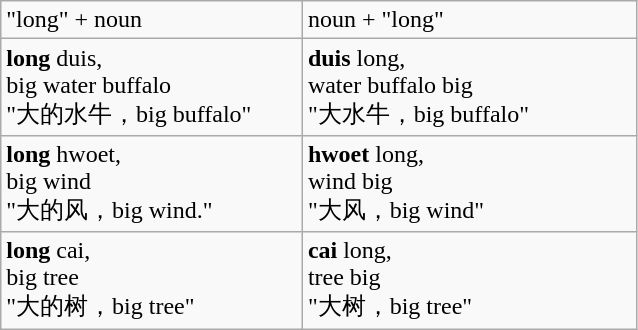<table class="wikitable" width="425">
<tr>
<td width="201" valign="top">"long" + noun</td>
<td width="224" valign="top">noun + "long"</td>
</tr>
<tr>
<td width="201" valign="top"><strong>long</strong>  duis,<br>big     water buffalo<br>"大的水牛，big buffalo"</td>
<td width="224" valign="top"><strong>duis</strong>               long,<br>water buffalo  big<br>"大水牛，big buffalo"</td>
</tr>
<tr>
<td width="201" valign="top"><strong>long</strong>  hwoet,<br>big     wind<br>"大的风，big wind."</td>
<td width="224" valign="top"><strong>hwoet</strong>  long,<br>wind     big<br>"大风，big wind"</td>
</tr>
<tr>
<td width="201" valign="top"><strong>long</strong>  cai,<br>big    tree<br>"大的树，big tree"</td>
<td width="224" valign="top"><strong>cai</strong>  long,<br>tree  big<br>"大树，big tree"</td>
</tr>
</table>
